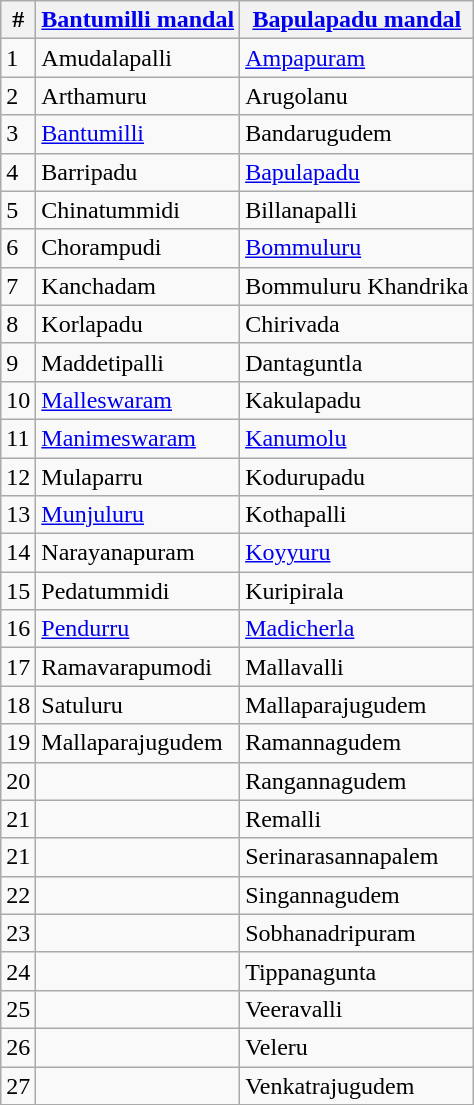<table class="wikitable">
<tr>
<th>#</th>
<th><a href='#'>Bantumilli mandal</a></th>
<th><a href='#'>Bapulapadu mandal</a></th>
</tr>
<tr>
<td>1</td>
<td>Amudalapalli</td>
<td><a href='#'>Ampapuram</a></td>
</tr>
<tr>
<td>2</td>
<td>Arthamuru</td>
<td>Arugolanu</td>
</tr>
<tr>
<td>3</td>
<td><a href='#'>Bantumilli</a></td>
<td>Bandarugudem</td>
</tr>
<tr>
<td>4</td>
<td>Barripadu</td>
<td><a href='#'>Bapulapadu</a></td>
</tr>
<tr>
<td>5</td>
<td>Chinatummidi</td>
<td>Billanapalli</td>
</tr>
<tr>
<td>6</td>
<td>Chorampudi</td>
<td><a href='#'>Bommuluru</a></td>
</tr>
<tr>
<td>7</td>
<td>Kanchadam</td>
<td>Bommuluru Khandrika</td>
</tr>
<tr>
<td>8</td>
<td>Korlapadu</td>
<td>Chirivada</td>
</tr>
<tr>
<td>9</td>
<td>Maddetipalli</td>
<td>Dantaguntla</td>
</tr>
<tr>
<td>10</td>
<td><a href='#'>Malleswaram</a></td>
<td>Kakulapadu</td>
</tr>
<tr }>
<td>11</td>
<td><a href='#'>Manimeswaram</a></td>
<td><a href='#'>Kanumolu</a></td>
</tr>
<tr>
<td>12</td>
<td>Mulaparru</td>
<td>Kodurupadu</td>
</tr>
<tr>
<td>13</td>
<td><a href='#'>Munjuluru</a></td>
<td>Kothapalli</td>
</tr>
<tr>
<td>14</td>
<td>Narayanapuram</td>
<td><a href='#'>Koyyuru</a></td>
</tr>
<tr>
<td>15</td>
<td>Pedatummidi</td>
<td>Kuripirala</td>
</tr>
<tr>
<td>16</td>
<td><a href='#'>Pendurru</a></td>
<td><a href='#'>Madicherla</a></td>
</tr>
<tr>
<td>17</td>
<td>Ramavarapumodi</td>
<td>Mallavalli</td>
</tr>
<tr>
<td>18</td>
<td>Satuluru</td>
<td>Mallaparajugudem</td>
</tr>
<tr>
<td>19</td>
<td>Mallaparajugudem</td>
<td>Ramannagudem</td>
</tr>
<tr>
<td>20</td>
<td></td>
<td>Rangannagudem</td>
</tr>
<tr>
<td>21</td>
<td></td>
<td>Remalli</td>
</tr>
<tr>
<td>21</td>
<td></td>
<td>Serinarasannapalem</td>
</tr>
<tr>
<td>22</td>
<td></td>
<td>Singannagudem</td>
</tr>
<tr>
<td>23</td>
<td></td>
<td>Sobhanadripuram</td>
</tr>
<tr>
<td>24</td>
<td></td>
<td>Tippanagunta</td>
</tr>
<tr>
<td>25</td>
<td></td>
<td>Veeravalli</td>
</tr>
<tr>
<td>26</td>
<td></td>
<td>Veleru</td>
</tr>
<tr>
<td>27</td>
<td></td>
<td>Venkatrajugudem</td>
</tr>
</table>
